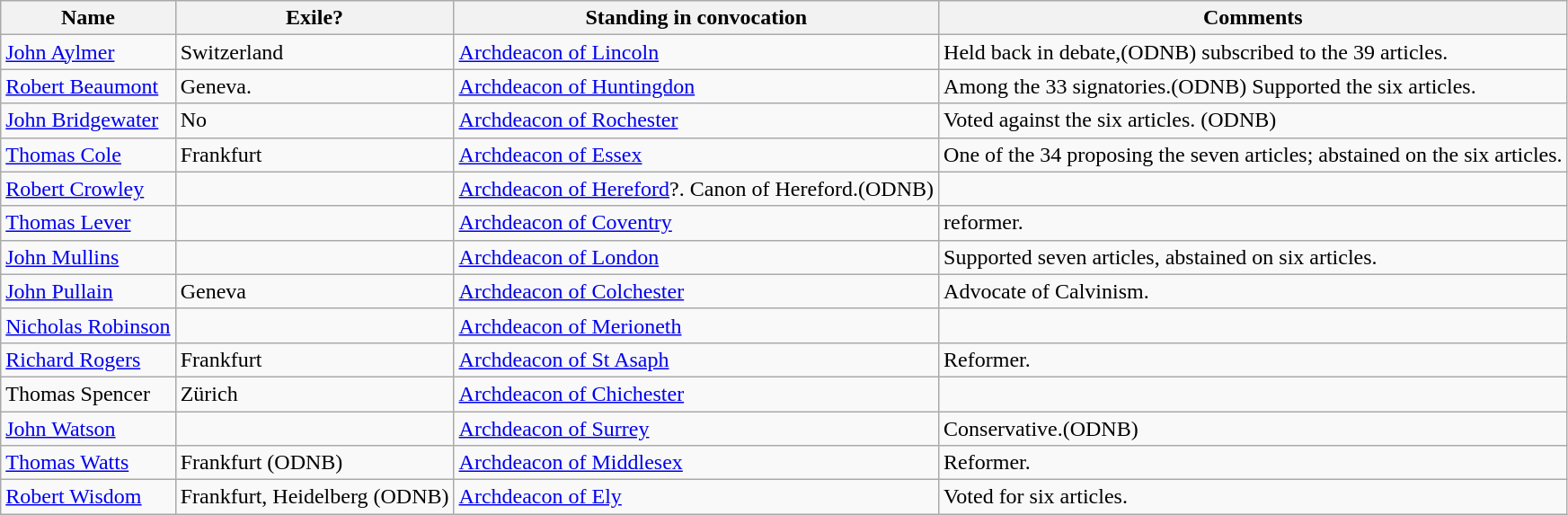<table class="wikitable">
<tr>
<th>Name</th>
<th>Exile?</th>
<th>Standing in convocation</th>
<th>Comments</th>
</tr>
<tr>
<td><a href='#'>John Aylmer</a></td>
<td>Switzerland</td>
<td><a href='#'>Archdeacon of Lincoln</a></td>
<td>Held back in debate,(ODNB) subscribed to the 39 articles.</td>
</tr>
<tr>
<td><a href='#'>Robert Beaumont</a></td>
<td>Geneva.</td>
<td><a href='#'>Archdeacon of Huntingdon</a></td>
<td>Among the 33 signatories.(ODNB) Supported the six articles.</td>
</tr>
<tr>
<td><a href='#'>John Bridgewater</a></td>
<td>No</td>
<td><a href='#'>Archdeacon of Rochester</a></td>
<td>Voted against the six articles. (ODNB)</td>
</tr>
<tr>
<td><a href='#'>Thomas Cole</a></td>
<td>Frankfurt</td>
<td><a href='#'>Archdeacon of Essex</a></td>
<td>One of the 34 proposing the seven articles; abstained on the six articles.</td>
</tr>
<tr>
<td><a href='#'>Robert Crowley</a></td>
<td></td>
<td><a href='#'>Archdeacon of Hereford</a>?. Canon of Hereford.(ODNB)</td>
<td></td>
</tr>
<tr>
<td><a href='#'>Thomas Lever</a></td>
<td></td>
<td><a href='#'>Archdeacon of Coventry</a></td>
<td>reformer.</td>
</tr>
<tr>
<td><a href='#'>John Mullins</a></td>
<td></td>
<td><a href='#'>Archdeacon of London</a></td>
<td>Supported seven articles, abstained on six articles.</td>
</tr>
<tr>
<td><a href='#'>John Pullain</a></td>
<td>Geneva</td>
<td><a href='#'>Archdeacon of Colchester</a></td>
<td>Advocate of Calvinism.</td>
</tr>
<tr>
<td><a href='#'>Nicholas Robinson</a></td>
<td></td>
<td><a href='#'>Archdeacon of Merioneth</a></td>
<td></td>
</tr>
<tr>
<td><a href='#'>Richard Rogers</a></td>
<td>Frankfurt</td>
<td><a href='#'>Archdeacon of St Asaph</a></td>
<td>Reformer.</td>
</tr>
<tr>
<td>Thomas Spencer</td>
<td>Zürich</td>
<td><a href='#'>Archdeacon of Chichester</a></td>
</tr>
<tr>
<td><a href='#'>John Watson</a></td>
<td></td>
<td><a href='#'>Archdeacon of Surrey</a></td>
<td>Conservative.(ODNB)</td>
</tr>
<tr>
<td><a href='#'>Thomas Watts</a></td>
<td>Frankfurt (ODNB)</td>
<td><a href='#'>Archdeacon of Middlesex</a></td>
<td>Reformer.</td>
</tr>
<tr>
<td><a href='#'>Robert Wisdom</a></td>
<td>Frankfurt, Heidelberg (ODNB)</td>
<td><a href='#'>Archdeacon of Ely</a></td>
<td>Voted for six articles.</td>
</tr>
</table>
